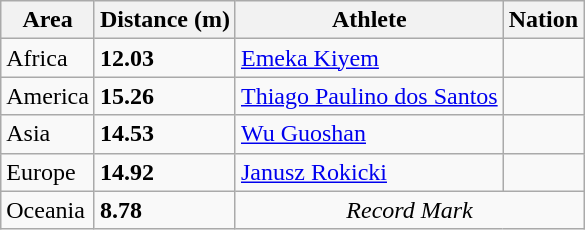<table class="wikitable">
<tr>
<th>Area</th>
<th>Distance (m)</th>
<th>Athlete</th>
<th>Nation</th>
</tr>
<tr>
<td>Africa</td>
<td><strong>12.03</strong></td>
<td><a href='#'>Emeka Kiyem</a></td>
<td></td>
</tr>
<tr>
<td>America</td>
<td><strong>15.26</strong> </td>
<td><a href='#'>Thiago Paulino dos Santos</a></td>
<td></td>
</tr>
<tr>
<td>Asia</td>
<td><strong>14.53</strong></td>
<td><a href='#'>Wu Guoshan</a></td>
<td></td>
</tr>
<tr>
<td>Europe</td>
<td><strong>14.92</strong></td>
<td><a href='#'>Janusz Rokicki</a></td>
<td></td>
</tr>
<tr>
<td>Oceania</td>
<td><strong>8.78</strong></td>
<td colspan="2" align="center"><em>Record Mark</em></td>
</tr>
</table>
